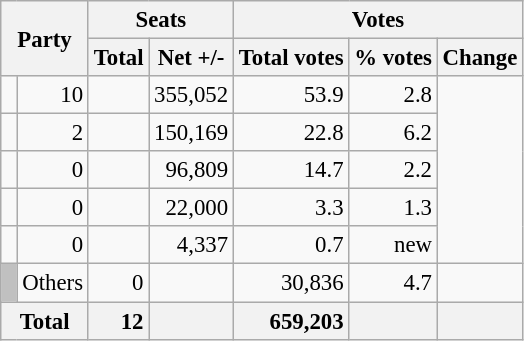<table class="wikitable" style="text-align:right; font-size:95%;">
<tr>
<th colspan="2" rowspan="2">Party</th>
<th colspan="2">Seats</th>
<th colspan="3">Votes</th>
</tr>
<tr>
<th>Total</th>
<th>Net +/-</th>
<th>Total votes</th>
<th>% votes</th>
<th>Change</th>
</tr>
<tr>
<td></td>
<td>10</td>
<td></td>
<td>355,052</td>
<td>53.9</td>
<td>2.8</td>
</tr>
<tr>
<td></td>
<td>2</td>
<td></td>
<td>150,169</td>
<td>22.8</td>
<td>6.2</td>
</tr>
<tr>
<td></td>
<td>0</td>
<td></td>
<td>96,809</td>
<td>14.7</td>
<td>2.2</td>
</tr>
<tr>
<td></td>
<td>0</td>
<td></td>
<td>22,000</td>
<td>3.3</td>
<td>1.3</td>
</tr>
<tr>
<td></td>
<td>0</td>
<td></td>
<td>4,337</td>
<td>0.7</td>
<td>new</td>
</tr>
<tr>
<td style="background:silver;"> </td>
<td align=left>Others</td>
<td>0</td>
<td></td>
<td>30,836</td>
<td>4.7</td>
<td></td>
</tr>
<tr>
<th colspan="2" style="background:#f2f2f2">Total</th>
<td style="background:#f2f2f2;"><strong>12</strong></td>
<td style="background:#f2f2f2;"></td>
<td style="background:#f2f2f2;"><strong>659,203</strong></td>
<td style="background:#f2f2f2;"></td>
<td style="background:#f2f2f2;"></td>
</tr>
</table>
